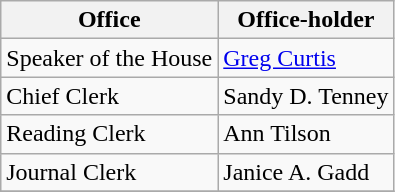<table class="wikitable">
<tr>
<th>Office</th>
<th>Office-holder</th>
</tr>
<tr>
<td>Speaker of the House</td>
<td><a href='#'>Greg Curtis</a></td>
</tr>
<tr>
<td>Chief Clerk</td>
<td>Sandy D. Tenney</td>
</tr>
<tr>
<td>Reading Clerk</td>
<td>Ann Tilson</td>
</tr>
<tr>
<td>Journal Clerk</td>
<td>Janice A. Gadd</td>
</tr>
<tr>
</tr>
</table>
